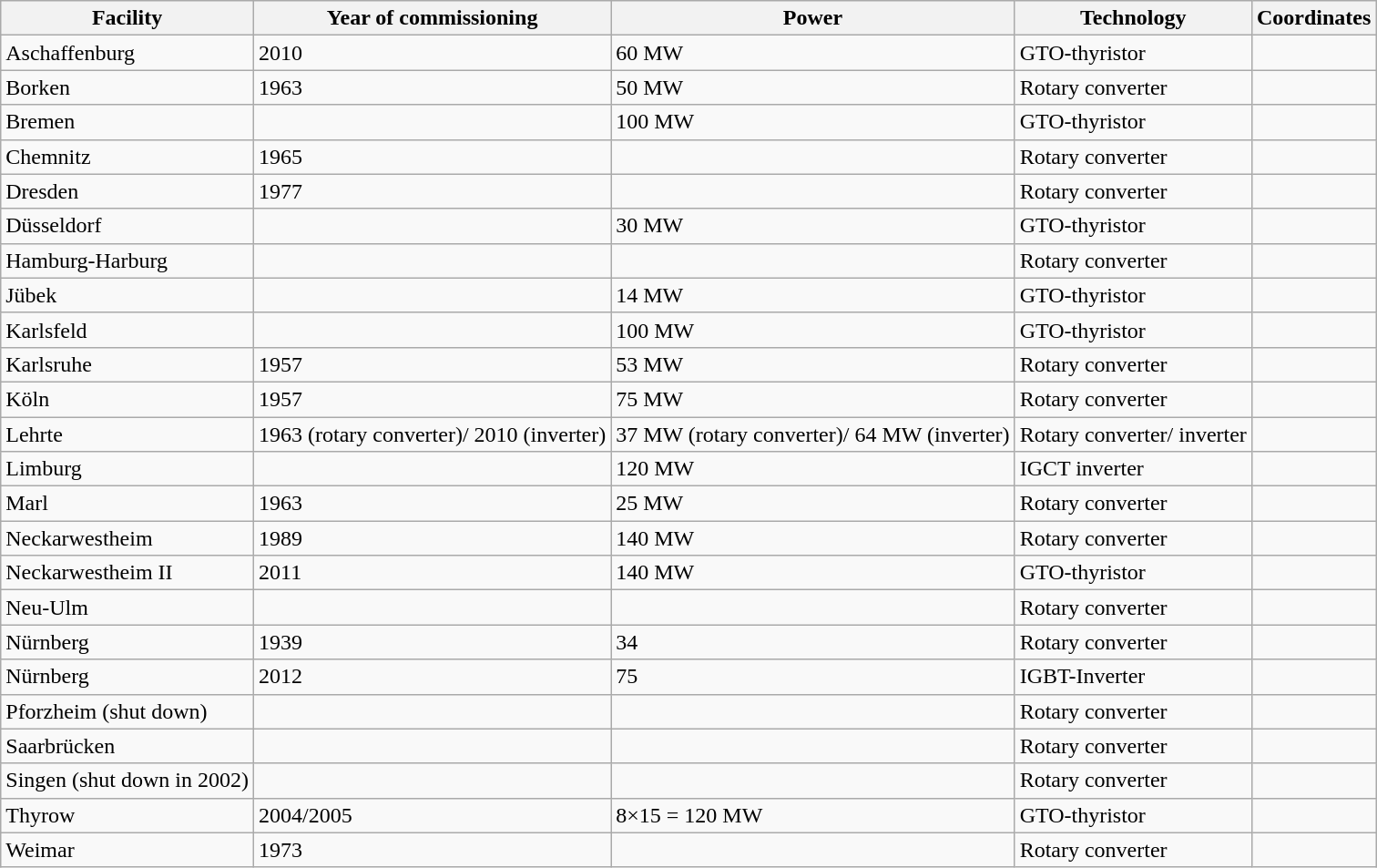<table class="wikitable sortable">
<tr>
<th>Facility</th>
<th>Year of commissioning</th>
<th>Power</th>
<th>Technology</th>
<th>Coordinates</th>
</tr>
<tr>
<td>Aschaffenburg</td>
<td>2010</td>
<td>60 MW</td>
<td>GTO-thyristor</td>
<td></td>
</tr>
<tr>
<td>Borken</td>
<td>1963</td>
<td>50 MW</td>
<td>Rotary converter</td>
<td></td>
</tr>
<tr>
<td>Bremen</td>
<td></td>
<td>100 MW</td>
<td>GTO-thyristor</td>
<td></td>
</tr>
<tr>
<td>Chemnitz</td>
<td>1965</td>
<td></td>
<td>Rotary converter</td>
<td></td>
</tr>
<tr>
<td>Dresden</td>
<td>1977</td>
<td></td>
<td>Rotary converter</td>
<td></td>
</tr>
<tr>
<td>Düsseldorf</td>
<td></td>
<td>30 MW</td>
<td>GTO-thyristor</td>
<td></td>
</tr>
<tr>
<td>Hamburg-Harburg</td>
<td></td>
<td></td>
<td>Rotary converter</td>
<td></td>
</tr>
<tr>
<td>Jübek</td>
<td></td>
<td>14 MW</td>
<td>GTO-thyristor</td>
<td></td>
</tr>
<tr>
<td>Karlsfeld</td>
<td></td>
<td>100 MW</td>
<td>GTO-thyristor</td>
<td></td>
</tr>
<tr>
<td>Karlsruhe</td>
<td>1957</td>
<td>53 MW</td>
<td>Rotary converter</td>
<td></td>
</tr>
<tr>
<td>Köln</td>
<td>1957</td>
<td>75 MW</td>
<td>Rotary converter</td>
<td></td>
</tr>
<tr>
<td>Lehrte</td>
<td>1963 (rotary converter)/ 2010 (inverter)</td>
<td>37 MW (rotary converter)/ 64 MW (inverter)</td>
<td>Rotary converter/ inverter</td>
<td></td>
</tr>
<tr>
<td>Limburg</td>
<td></td>
<td>120 MW</td>
<td>IGCT inverter</td>
<td></td>
</tr>
<tr>
<td>Marl</td>
<td>1963</td>
<td>25 MW</td>
<td>Rotary converter</td>
<td></td>
</tr>
<tr>
<td>Neckarwestheim</td>
<td>1989</td>
<td>140 MW</td>
<td>Rotary converter</td>
<td></td>
</tr>
<tr>
<td>Neckarwestheim II</td>
<td>2011</td>
<td>140 MW</td>
<td>GTO-thyristor</td>
<td></td>
</tr>
<tr>
<td>Neu-Ulm</td>
<td></td>
<td></td>
<td>Rotary converter</td>
<td></td>
</tr>
<tr>
<td>Nürnberg</td>
<td>1939</td>
<td>34</td>
<td>Rotary converter</td>
<td></td>
</tr>
<tr>
<td>Nürnberg</td>
<td>2012</td>
<td>75</td>
<td>IGBT-Inverter</td>
<td></td>
</tr>
<tr>
<td>Pforzheim (shut down) </td>
<td></td>
<td></td>
<td>Rotary converter</td>
<td></td>
</tr>
<tr>
<td>Saarbrücken</td>
<td></td>
<td></td>
<td>Rotary converter</td>
<td></td>
</tr>
<tr>
<td>Singen (shut down in 2002)</td>
<td></td>
<td></td>
<td>Rotary converter</td>
<td></td>
</tr>
<tr>
<td>Thyrow</td>
<td>2004/2005</td>
<td>8×15 = 120 MW</td>
<td>GTO-thyristor</td>
<td></td>
</tr>
<tr>
<td>Weimar</td>
<td>1973</td>
<td></td>
<td>Rotary converter</td>
<td></td>
</tr>
</table>
